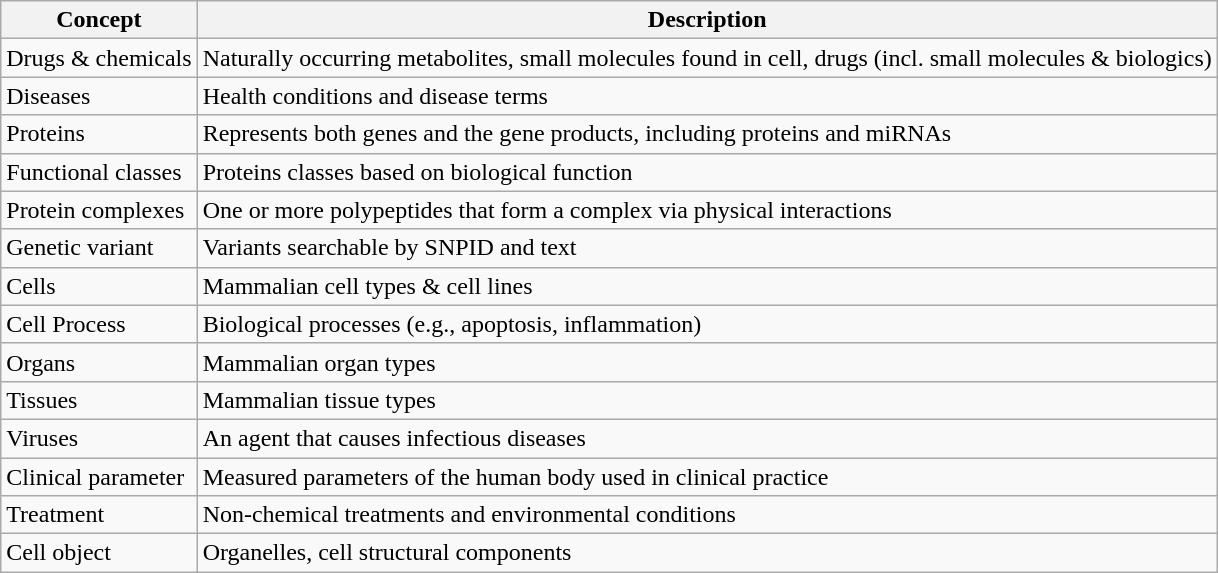<table class="wikitable">
<tr>
<th>Concept</th>
<th>Description</th>
</tr>
<tr>
<td>Drugs & chemicals</td>
<td>Naturally occurring metabolites, small molecules found in  cell, drugs (incl. small molecules & biologics)</td>
</tr>
<tr>
<td>Diseases</td>
<td>Health conditions and disease terms</td>
</tr>
<tr>
<td>Proteins</td>
<td>Represents both genes and the gene products, including  proteins and miRNAs</td>
</tr>
<tr>
<td>Functional classes</td>
<td>Proteins classes based on biological function</td>
</tr>
<tr>
<td>Protein complexes</td>
<td>One or more polypeptides that form a complex via physical  interactions</td>
</tr>
<tr>
<td>Genetic variant</td>
<td>Variants searchable by SNPID and text</td>
</tr>
<tr>
<td>Cells</td>
<td>Mammalian cell types & cell lines</td>
</tr>
<tr>
<td>Cell Process</td>
<td>Biological processes (e.g., apoptosis, inflammation)</td>
</tr>
<tr>
<td>Organs</td>
<td>Mammalian organ types</td>
</tr>
<tr>
<td>Tissues</td>
<td>Mammalian tissue types</td>
</tr>
<tr>
<td>Viruses</td>
<td>An agent that causes infectious diseases</td>
</tr>
<tr>
<td>Clinical parameter</td>
<td>Measured parameters of the human body used in clinical  practice</td>
</tr>
<tr>
<td>Treatment</td>
<td>Non-chemical treatments and environmental conditions</td>
</tr>
<tr>
<td>Cell object</td>
<td>Organelles, cell structural components</td>
</tr>
</table>
